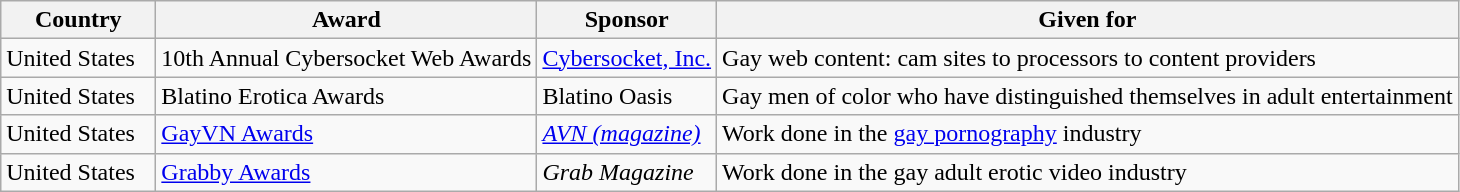<table class="wikitable sortable">
<tr>
<th style="width:6em;">Country</th>
<th>Award</th>
<th>Sponsor</th>
<th>Given for</th>
</tr>
<tr>
<td>United States</td>
<td>10th Annual Cybersocket Web Awards</td>
<td><a href='#'>Cybersocket, Inc.</a></td>
<td>Gay web content: cam sites to processors to content providers</td>
</tr>
<tr>
<td>United States</td>
<td>Blatino Erotica Awards</td>
<td>Blatino Oasis</td>
<td>Gay men of color who have distinguished themselves in adult entertainment</td>
</tr>
<tr>
<td>United States</td>
<td><a href='#'>GayVN Awards</a></td>
<td><em><a href='#'>AVN (magazine)</a></em></td>
<td>Work done in the <a href='#'>gay pornography</a> industry</td>
</tr>
<tr>
<td>United States</td>
<td><a href='#'>Grabby Awards</a></td>
<td><em>Grab Magazine</em></td>
<td>Work done in the gay adult erotic video industry</td>
</tr>
</table>
